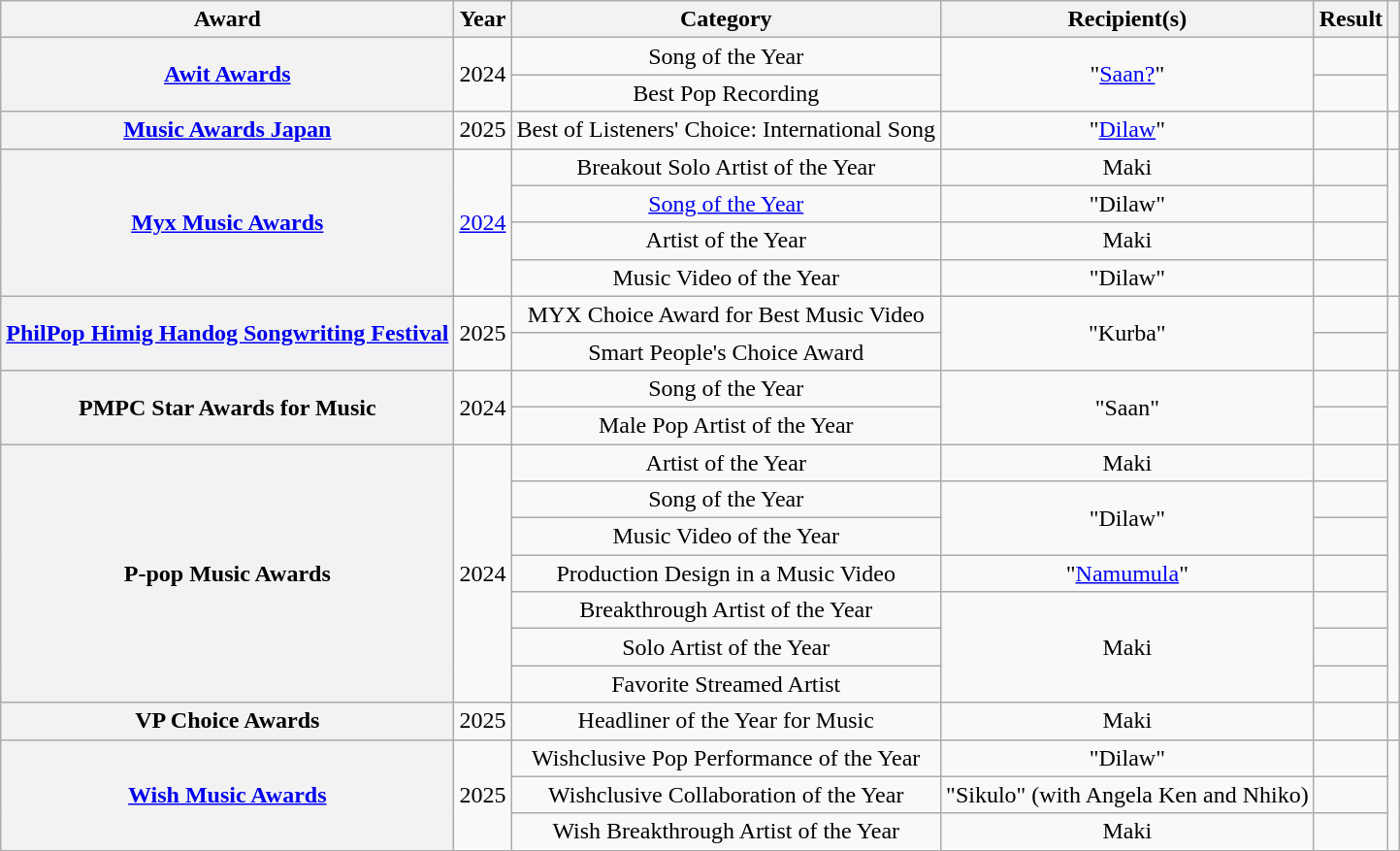<table class="wikitable sortable plainrowheaders" style="text-align:center;">
<tr>
<th scope="col">Award</th>
<th scope="col">Year</th>
<th scope="col">Category</th>
<th scope="col">Recipient(s)</th>
<th scope="col">Result</th>
<th scope="col" class="unsortable"></th>
</tr>
<tr>
<th scope="row" rowspan="2"><a href='#'>Awit Awards</a></th>
<td rowspan="2">2024</td>
<td>Song of the Year</td>
<td rowspan="2">"<a href='#'>Saan?</a>"</td>
<td></td>
<td rowspan="2"></td>
</tr>
<tr>
<td>Best Pop Recording</td>
<td></td>
</tr>
<tr>
<th scope="row"><a href='#'>Music Awards Japan</a></th>
<td>2025</td>
<td>Best of Listeners' Choice: International Song</td>
<td>"<a href='#'>Dilaw</a>"</td>
<td></td>
<td></td>
</tr>
<tr>
<th scope="row" rowspan="4"><a href='#'>Myx Music Awards</a></th>
<td rowspan="4"><a href='#'>2024</a></td>
<td>Breakout Solo Artist of the Year</td>
<td>Maki</td>
<td></td>
<td rowspan="4"></td>
</tr>
<tr>
<td><a href='#'>Song of the Year</a></td>
<td>"Dilaw"</td>
<td></td>
</tr>
<tr>
<td>Artist of the Year</td>
<td>Maki</td>
<td></td>
</tr>
<tr>
<td>Music Video of the Year</td>
<td>"Dilaw"</td>
<td></td>
</tr>
<tr>
<th scope="row" rowspan="2"><a href='#'>PhilPop Himig Handog Songwriting Festival</a></th>
<td rowspan="2">2025</td>
<td>MYX Choice Award for Best Music Video</td>
<td rowspan="2">"Kurba"</td>
<td></td>
<td rowspan="2"></td>
</tr>
<tr>
<td>Smart People's Choice Award</td>
<td></td>
</tr>
<tr>
<th scope="row" rowspan="2">PMPC Star Awards for Music</th>
<td rowspan="2">2024</td>
<td>Song of the Year</td>
<td rowspan="2">"Saan"</td>
<td></td>
<td rowspan="2"></td>
</tr>
<tr>
<td>Male Pop Artist of the Year</td>
<td></td>
</tr>
<tr>
<th scope="row" rowspan="7">P-pop Music Awards</th>
<td rowspan="7">2024</td>
<td align="center">Artist of the Year</td>
<td align="center">Maki</td>
<td></td>
<td rowspan="7"></td>
</tr>
<tr>
<td align="center">Song of the Year</td>
<td rowspan="2" align="center">"Dilaw"</td>
<td></td>
</tr>
<tr>
<td align="center">Music Video of the Year</td>
<td></td>
</tr>
<tr>
<td align="center">Production Design in a Music Video</td>
<td align="center">"<a href='#'>Namumula</a>"</td>
<td></td>
</tr>
<tr>
<td align="center">Breakthrough Artist of the Year</td>
<td rowspan="3" align="center">Maki</td>
<td></td>
</tr>
<tr>
<td align="center">Solo Artist of the Year</td>
<td></td>
</tr>
<tr>
<td align="center">Favorite Streamed Artist</td>
<td></td>
</tr>
<tr>
<th scope="row">VP Choice Awards</th>
<td>2025</td>
<td align="center">Headliner of the Year for Music</td>
<td>Maki</td>
<td></td>
<td></td>
</tr>
<tr>
<th scope="row" rowspan="3"><a href='#'>Wish Music Awards</a></th>
<td rowspan="3">2025</td>
<td align="center">Wishclusive Pop Performance of the Year</td>
<td>"Dilaw"</td>
<td></td>
<td rowspan="3"></td>
</tr>
<tr>
<td>Wishclusive Collaboration of the Year</td>
<td>"Sikulo" (with Angela Ken and Nhiko)</td>
<td></td>
</tr>
<tr>
<td>Wish Breakthrough Artist of the Year</td>
<td>Maki</td>
<td></td>
</tr>
<tr>
</tr>
</table>
